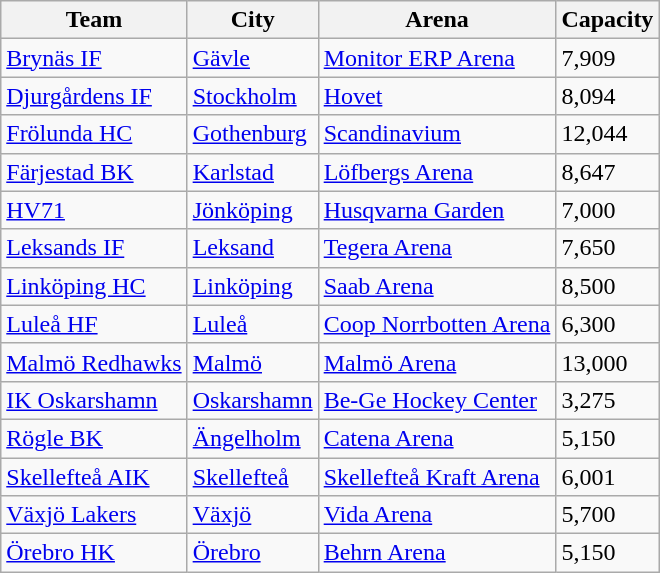<table class="wikitable sortable">
<tr>
<th>Team</th>
<th>City</th>
<th>Arena</th>
<th>Capacity</th>
</tr>
<tr>
<td><a href='#'>Brynäs IF</a></td>
<td><a href='#'>Gävle</a></td>
<td><a href='#'>Monitor ERP Arena</a></td>
<td>7,909</td>
</tr>
<tr>
<td><a href='#'>Djurgårdens IF</a></td>
<td><a href='#'>Stockholm</a></td>
<td><a href='#'>Hovet</a></td>
<td>8,094</td>
</tr>
<tr>
<td><a href='#'>Frölunda HC</a></td>
<td><a href='#'>Gothenburg</a></td>
<td><a href='#'>Scandinavium</a></td>
<td>12,044</td>
</tr>
<tr>
<td><a href='#'>Färjestad BK</a></td>
<td><a href='#'>Karlstad</a></td>
<td><a href='#'>Löfbergs Arena</a></td>
<td>8,647</td>
</tr>
<tr>
<td><a href='#'>HV71</a></td>
<td><a href='#'>Jönköping</a></td>
<td><a href='#'>Husqvarna Garden</a></td>
<td>7,000</td>
</tr>
<tr>
<td><a href='#'>Leksands IF</a></td>
<td><a href='#'>Leksand</a></td>
<td><a href='#'>Tegera Arena</a></td>
<td>7,650</td>
</tr>
<tr>
<td><a href='#'>Linköping HC</a></td>
<td><a href='#'>Linköping</a></td>
<td><a href='#'>Saab Arena</a></td>
<td>8,500</td>
</tr>
<tr>
<td><a href='#'>Luleå HF</a></td>
<td><a href='#'>Luleå</a></td>
<td><a href='#'>Coop Norrbotten Arena</a></td>
<td>6,300</td>
</tr>
<tr>
<td><a href='#'>Malmö Redhawks</a></td>
<td><a href='#'>Malmö</a></td>
<td><a href='#'>Malmö Arena</a></td>
<td>13,000</td>
</tr>
<tr>
<td><a href='#'>IK Oskarshamn</a></td>
<td><a href='#'>Oskarshamn</a></td>
<td><a href='#'>Be-Ge Hockey Center</a></td>
<td>3,275</td>
</tr>
<tr>
<td><a href='#'>Rögle BK</a></td>
<td><a href='#'>Ängelholm</a></td>
<td><a href='#'>Catena Arena</a></td>
<td>5,150</td>
</tr>
<tr>
<td><a href='#'>Skellefteå AIK</a></td>
<td><a href='#'>Skellefteå</a></td>
<td><a href='#'>Skellefteå Kraft Arena</a></td>
<td>6,001</td>
</tr>
<tr>
<td><a href='#'>Växjö Lakers</a></td>
<td><a href='#'>Växjö</a></td>
<td><a href='#'>Vida Arena</a></td>
<td>5,700</td>
</tr>
<tr>
<td><a href='#'>Örebro HK</a></td>
<td><a href='#'>Örebro</a></td>
<td><a href='#'>Behrn Arena</a></td>
<td>5,150</td>
</tr>
</table>
